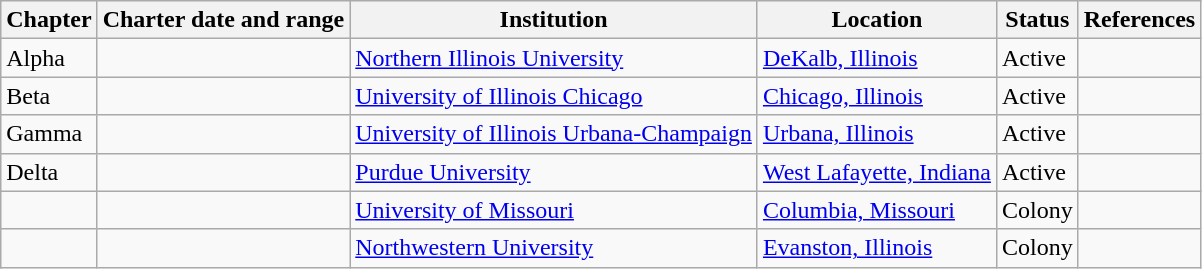<table class="wikitable sortable">
<tr>
<th>Chapter</th>
<th>Charter date and range</th>
<th>Institution</th>
<th>Location</th>
<th>Status</th>
<th>References</th>
</tr>
<tr>
<td>Alpha</td>
<td></td>
<td><a href='#'>Northern Illinois University</a></td>
<td><a href='#'>DeKalb, Illinois</a></td>
<td>Active</td>
<td></td>
</tr>
<tr>
<td>Beta</td>
<td></td>
<td><a href='#'>University of Illinois Chicago</a></td>
<td><a href='#'>Chicago, Illinois</a></td>
<td>Active</td>
<td></td>
</tr>
<tr>
<td>Gamma</td>
<td></td>
<td><a href='#'>University of Illinois Urbana-Champaign</a></td>
<td><a href='#'>Urbana, Illinois</a></td>
<td>Active</td>
<td></td>
</tr>
<tr>
<td>Delta</td>
<td></td>
<td><a href='#'>Purdue University</a></td>
<td><a href='#'>West Lafayette, Indiana</a></td>
<td>Active</td>
<td></td>
</tr>
<tr>
<td></td>
<td></td>
<td><a href='#'>University of Missouri</a></td>
<td><a href='#'>Columbia, Missouri</a></td>
<td>Colony</td>
<td></td>
</tr>
<tr>
<td></td>
<td></td>
<td><a href='#'>Northwestern University</a></td>
<td><a href='#'>Evanston, Illinois</a></td>
<td>Colony</td>
<td></td>
</tr>
</table>
